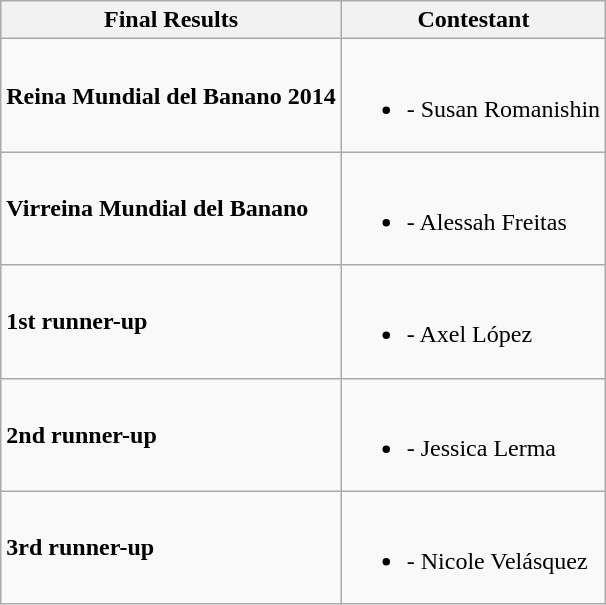<table class="wikitable">
<tr>
<th>Final Results</th>
<th>Contestant</th>
</tr>
<tr>
<td><strong>Reina Mundial del Banano 2014</strong></td>
<td><br><ul><li><strong></strong> - Susan Romanishin</li></ul></td>
</tr>
<tr>
<td><strong>Virreina Mundial del Banano</strong></td>
<td><br><ul><li><strong></strong> - Alessah Freitas</li></ul></td>
</tr>
<tr>
<td><strong>1st runner-up</strong></td>
<td><br><ul><li><strong></strong> - Axel López</li></ul></td>
</tr>
<tr>
<td><strong>2nd runner-up</strong></td>
<td><br><ul><li><strong></strong> - Jessica Lerma</li></ul></td>
</tr>
<tr>
<td><strong>3rd runner-up</strong></td>
<td><br><ul><li><strong></strong> - Nicole Velásquez</li></ul></td>
</tr>
</table>
